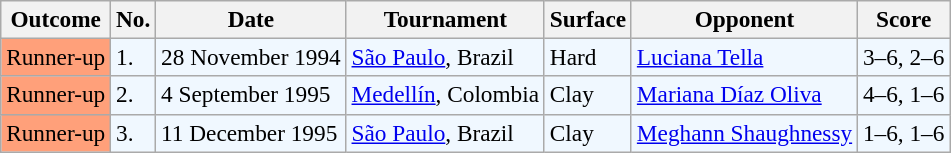<table class="sortable wikitable" style=font-size:97%>
<tr>
<th>Outcome</th>
<th>No.</th>
<th>Date</th>
<th>Tournament</th>
<th>Surface</th>
<th>Opponent</th>
<th>Score</th>
</tr>
<tr bgcolor="#f0f8ff">
<td style="background:#ffa07a;">Runner-up</td>
<td>1.</td>
<td>28 November 1994</td>
<td><a href='#'>São Paulo</a>, Brazil</td>
<td>Hard</td>
<td> <a href='#'>Luciana Tella</a></td>
<td>3–6, 2–6</td>
</tr>
<tr bgcolor="#f0f8ff">
<td style="background:#ffa07a;">Runner-up</td>
<td>2.</td>
<td>4 September 1995</td>
<td><a href='#'>Medellín</a>, Colombia</td>
<td>Clay</td>
<td> <a href='#'>Mariana Díaz Oliva</a></td>
<td>4–6, 1–6</td>
</tr>
<tr bgcolor="#f0f8ff">
<td style="background:#ffa07a;">Runner-up</td>
<td>3.</td>
<td>11 December 1995</td>
<td><a href='#'>São Paulo</a>, Brazil</td>
<td>Clay</td>
<td> <a href='#'>Meghann Shaughnessy</a></td>
<td>1–6, 1–6</td>
</tr>
</table>
